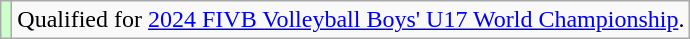<table class="wikitable">
<tr>
<td style="background: #cfc;"></td>
<td>Qualified for <a href='#'>2024 FIVB Volleyball Boys' U17 World Championship</a>.</td>
</tr>
</table>
